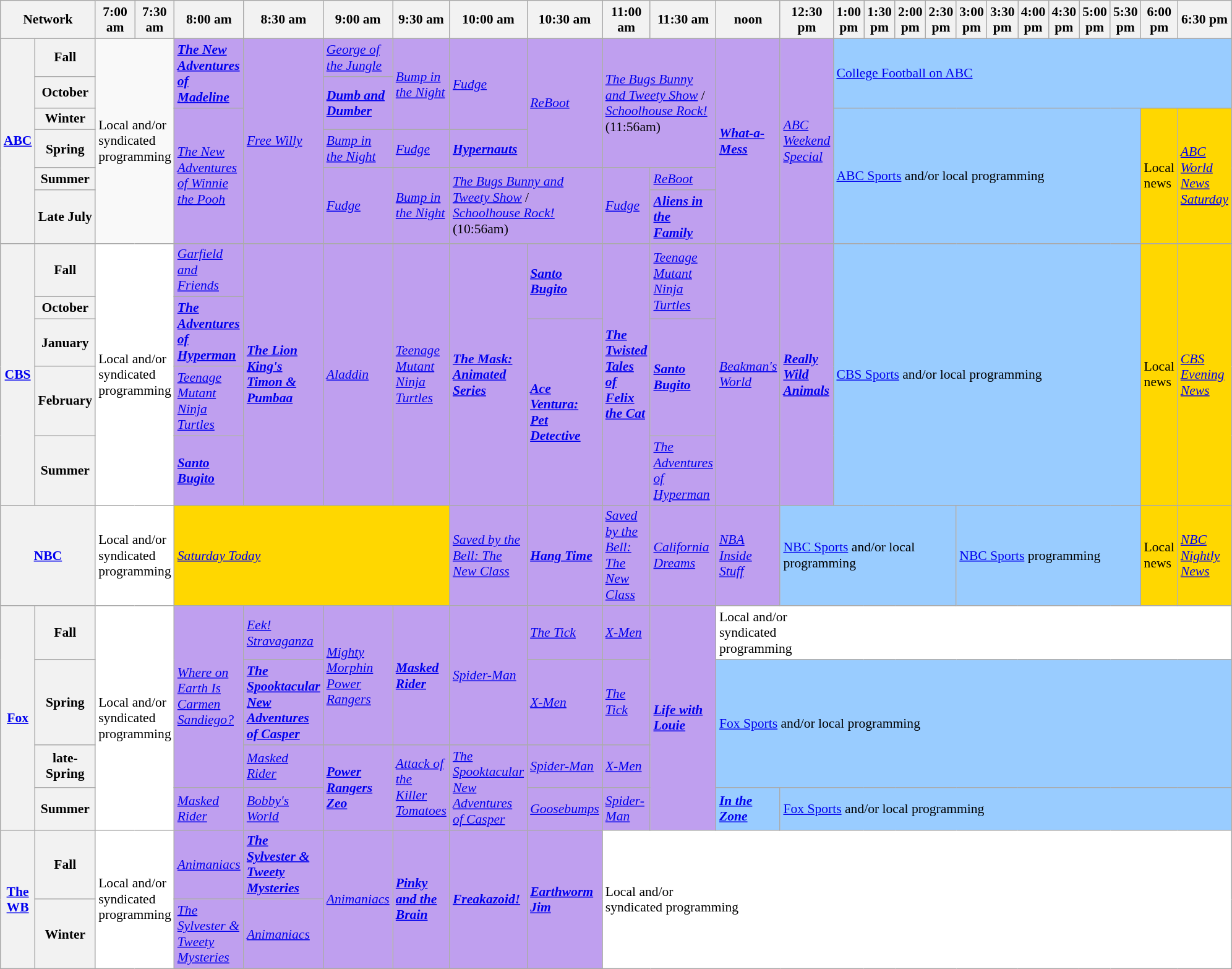<table class=wikitable style="font-size:90%">
<tr>
<th width="1.5%" bgcolor="#C0C0C0" colspan="2">Network</th>
<th width="4%" bgcolor="#C0C0C0">7:00 am</th>
<th width="4%" bgcolor="#C0C0C0">7:30 am</th>
<th width="4%" bgcolor="#C0C0C0">8:00 am</th>
<th width="4%" bgcolor="#C0C0C0">8:30 am</th>
<th width="4%" bgcolor="#C0C0C0">9:00 am</th>
<th width="4%" bgcolor="#C0C0C0">9:30 am</th>
<th width="4%" bgcolor="#C0C0C0">10:00 am</th>
<th width="4%" bgcolor="#C0C0C0">10:30 am</th>
<th width="4%" bgcolor="#C0C0C0">11:00 am</th>
<th width="4%" bgcolor="#C0C0C0">11:30 am</th>
<th width="4%" bgcolor="#C0C0C0">noon</th>
<th width="4%" bgcolor="#C0C0C0">12:30 pm</th>
<th width="4%" bgcolor="#C0C0C0">1:00 pm</th>
<th width="4%" bgcolor="#C0C0C0">1:30 pm</th>
<th width="4%" bgcolor="#C0C0C0">2:00 pm</th>
<th width="4%" bgcolor="#C0C0C0">2:30 pm</th>
<th width="4%" bgcolor="#C0C0C0">3:00 pm</th>
<th width="4%" bgcolor="#C0C0C0">3:30 pm</th>
<th width="4%" bgcolor="#C0C0C0">4:00 pm</th>
<th width="4%" bgcolor="#C0C0C0">4:30 pm</th>
<th width="4%" bgcolor="#C0C0C0">5:00 pm</th>
<th width="4%" bgcolor="#C0C0C0">5:30 pm</th>
<th width="4%" bgcolor="#C0C0C0">6:00 pm</th>
<th width="4%" bgcolor="#C0C0C0">6:30 pm</th>
</tr>
<tr>
<th rowspan="6"><a href='#'>ABC</a></th>
<th>Fall</th>
<td colspan="2" rowspan="6">Local and/or<br>syndicated<br>programming</td>
<td rowspan="2" bgcolor="bf9fef"><strong><em><a href='#'>The New Adventures of Madeline</a></em></strong></td>
<td rowspan="6" bgcolor="bf9fef"><em><a href='#'>Free Willy</a></em></td>
<td rowspan="1" bgcolor="bf9fef"><em><a href='#'>George of the Jungle</a></em> </td>
<td rowspan="3" bgcolor="bf9fef"><em><a href='#'>Bump in the Night</a></em></td>
<td rowspan="3" bgcolor="bf9fef"><em><a href='#'>Fudge</a></em></td>
<td rowspan="4" bgcolor="bf9fef"><em><a href='#'>ReBoot</a></em></td>
<td colspan="2" rowspan="4" bgcolor="bf9fef"><em><a href='#'>The Bugs Bunny and Tweety Show</a></em> / <em><a href='#'>Schoolhouse Rock!</a></em> (11:56am)</td>
<td rowspan="6" bgcolor="bf9fef"><strong><em><a href='#'>What-a-Mess</a></em></strong></td>
<td rowspan="6" bgcolor="bf9fef"><em><a href='#'>ABC Weekend Special</a></em></td>
<td bgcolor="99ccff" colspan="12" rowspan="2"><a href='#'>College Football on ABC</a></td>
</tr>
<tr>
<th>October</th>
<td rowspan="2" bgcolor="bf9fef"><strong><em><a href='#'>Dumb and Dumber</a></em></strong></td>
</tr>
<tr>
<th>Winter</th>
<td bgcolor="bf9fef" rowspan="4"><em><a href='#'>The New Adventures of Winnie the Pooh</a></em> </td>
<td bgcolor="99ccff" rowspan="4"colspan="10"><a href='#'>ABC Sports</a> and/or local programming</td>
<td bgcolor="gold" rowspan="4">Local news</td>
<td bgcolor="gold" rowspan="4"><em><a href='#'>ABC World News Saturday</a></em></td>
</tr>
<tr>
<th>Spring</th>
<td rowspan="1" bgcolor="bf9fef"><em><a href='#'>Bump in the Night</a></em></td>
<td bgcolor="bf9fef" rowspan="1"><em><a href='#'>Fudge</a></em></td>
<td bgcolor="bf9fef" rowspan="1"><strong><em><a href='#'>Hypernauts</a></em></strong></td>
</tr>
<tr>
<th>Summer</th>
<td bgcolor="bf9fef" rowspan="2"><em><a href='#'>Fudge</a></em></td>
<td bgcolor="bf9fef" rowspan="2"><em><a href='#'>Bump in the Night</a></em></td>
<td bgcolor="bf9fef" colspan="2" rowspan="2"><em><a href='#'>The Bugs Bunny and Tweety Show</a></em> / <em><a href='#'>Schoolhouse Rock!</a></em> (10:56am)</td>
<td bgcolor="bf9fef" rowspan="2"><em><a href='#'>Fudge</a></em></td>
<td bgcolor="bf9fef" rowspan="1"><em><a href='#'>ReBoot</a></em></td>
</tr>
<tr>
<th>Late July</th>
<td bgcolor="bf9fef" rowspan="1"><strong><em><a href='#'>Aliens in the Family</a></em></strong></td>
</tr>
<tr>
<th rowspan="5" bgcolor="#C0C0C0"><a href='#'>CBS</a></th>
<th>Fall</th>
<td colspan="2" rowspan="5" bgcolor="white">Local and/or<br>syndicated<br>programming</td>
<td bgcolor="bf9fef" rowspan="1"><em><a href='#'>Garfield and Friends</a></em> </td>
<td rowspan="5" bgcolor="bf9fef"><strong><em><a href='#'>The Lion King's Timon & Pumbaa</a></em></strong></td>
<td rowspan="5" bgcolor="bf9fef"><em><a href='#'>Aladdin</a></em></td>
<td rowspan="5" bgcolor="bf9fef"><em><a href='#'>Teenage Mutant Ninja Turtles</a></em></td>
<td rowspan="5" bgcolor="bf9fef"><strong><em><a href='#'>The Mask: Animated Series</a></em></strong></td>
<td bgcolor="bf9fef" rowspan="2"><strong><em><a href='#'>Santo Bugito</a></em></strong></td>
<td rowspan="5" bgcolor="bf9fef"><strong><em><a href='#'>The Twisted Tales of Felix the Cat</a></em></strong></td>
<td bgcolor="bf9fef" rowspan="2"><em><a href='#'>Teenage Mutant Ninja Turtles</a></em></td>
<td rowspan="5" bgcolor="bf9fef"><em><a href='#'>Beakman's World</a></em></td>
<td rowspan="5" bgcolor="bf9fef"><strong><em><a href='#'>Really Wild Animals</a></em></strong></td>
<td colspan="10" rowspan="5" bgcolor="99ccff"><a href='#'>CBS Sports</a> and/or local programming</td>
<td rowspan="5" bgcolor="gold">Local news</td>
<td rowspan="5" bgcolor="gold"><em><a href='#'>CBS Evening News</a></em></td>
</tr>
<tr>
<th>October</th>
<td rowspan="2" bgcolor="bf9fef"><strong><em><a href='#'>The Adventures of Hyperman</a></em></strong></td>
</tr>
<tr>
<th>January</th>
<td rowspan="3" bgcolor="bf9fef"><strong><em><a href='#'>Ace Ventura: Pet Detective</a></em></strong></td>
<td rowspan="2" bgcolor="bf9fef"><strong><em><a href='#'>Santo Bugito</a></em></strong></td>
</tr>
<tr>
<th>February</th>
<td rowspan="1" bgcolor="bf9fef"><em><a href='#'>Teenage Mutant Ninja Turtles</a></em></td>
</tr>
<tr>
<th>Summer</th>
<td bgcolor="bf9fef" rowspan="1"><strong><em><a href='#'>Santo Bugito</a></em></strong></td>
<td bgcolor="bf9fef" rowspan="1"><em><a href='#'>The Adventures of Hyperman</a></em></td>
</tr>
<tr>
<th bgcolor="#C0C0C0" colspan="2"><a href='#'>NBC</a></th>
<td bgcolor="white" colspan="2">Local and/or<br>syndicated<br>programming</td>
<td bgcolor="gold" colspan="4"><em><a href='#'>Saturday Today</a></em></td>
<td bgcolor="bf9fef"><em><a href='#'>Saved by the Bell: The New Class</a></em></td>
<td bgcolor="bf9fef"><strong><em><a href='#'>Hang Time</a></em></strong></td>
<td bgcolor="bf9fef"><em><a href='#'>Saved by the Bell: The New Class</a></em></td>
<td bgcolor="bf9fef"><em><a href='#'>California Dreams</a></em></td>
<td bgcolor="bf9fef"><em><a href='#'>NBA Inside Stuff</a></em></td>
<td bgcolor="99ccff" colspan="5"><a href='#'>NBC Sports</a> and/or local programming</td>
<td bgcolor="99ccff" colspan="6"><a href='#'>NBC Sports</a> programming</td>
<td bgcolor="gold">Local news</td>
<td bgcolor="gold"><em><a href='#'>NBC Nightly News</a></em></td>
</tr>
<tr>
<th bgcolor="#C0C0C0" rowspan="4"><a href='#'>Fox</a></th>
<th>Fall</th>
<td bgcolor="white" colspan="2" rowspan="4">Local and/or<br>syndicated<br>programming</td>
<td bgcolor="bf9fef" rowspan="3"><em><a href='#'>Where on Earth Is Carmen Sandiego?</a></em></td>
<td bgcolor="bf9fef" rowspan="1"><em><a href='#'>Eek! Stravaganza</a></em></td>
<td bgcolor="bf9fef" rowspan="2"><em><a href='#'>Mighty Morphin Power Rangers</a></em></td>
<td bgcolor="bf9fef" rowspan="2"><strong><em><a href='#'>Masked Rider</a></em></strong></td>
<td bgcolor="bf9fef" rowspan="2"><em><a href='#'>Spider-Man</a></em></td>
<td bgcolor="bf9fef" rowspan="1"><em><a href='#'>The Tick</a></em></td>
<td bgcolor="bf9fef" rowspan="1"><em><a href='#'>X-Men</a></em></td>
<td bgcolor="bf9fef" rowspan="4"><strong><em><a href='#'>Life with Louie</a></em></strong></td>
<td bgcolor="white" colspan="14" rowspan="1">Local and/or<br>syndicated<br>programming</td>
</tr>
<tr>
<th>Spring</th>
<td bgcolor="bf9fef" rowspan="1"><strong><em><a href='#'>The Spooktacular New Adventures of Casper</a></em></strong></td>
<td bgcolor="bf9fef" rowspan="1"><em><a href='#'>X-Men</a></em></td>
<td bgcolor="bf9fef" rowspan="1"><em><a href='#'>The Tick</a></em></td>
<td bgcolor="99ccff" colspan="14" rowspan="2"><a href='#'>Fox Sports</a> and/or local programming</td>
</tr>
<tr>
<th>late-Spring</th>
<td bgcolor="bf9fef" rowspan="1"><em><a href='#'>Masked Rider</a></em></td>
<td bgcolor="bf9fef" rowspan="2"><strong><em><a href='#'>Power Rangers Zeo</a></em></strong></td>
<td bgcolor="bf9fef" rowspan="2"><em><a href='#'>Attack of the Killer Tomatoes</a></em> </td>
<td bgcolor="bf9fef" rowspan="2"><em><a href='#'>The Spooktacular New Adventures of Casper</a></em></td>
<td bgcolor="bf9fef" rowspan="1"><em><a href='#'>Spider-Man</a></em></td>
<td bgcolor="bf9fef" rowspan="1"><em><a href='#'>X-Men</a></em></td>
</tr>
<tr>
<th>Summer</th>
<td bgcolor="bf9fef" rowspan="1"><em><a href='#'>Masked Rider</a></em></td>
<td bgcolor="bf9fef" rowspan="1"><em><a href='#'>Bobby's World</a></em></td>
<td bgcolor="bf9fef" rowspan="1"><em><a href='#'>Goosebumps</a></em></td>
<td bgcolor="bf9fef" rowspan="1"><em><a href='#'>Spider-Man</a></em></td>
<td bgcolor="99ccff" rowspan="1"><strong><em><a href='#'>In the Zone</a></em></strong></td>
<td bgcolor="99ccff" colspan="13" rowspan="1"><a href='#'>Fox Sports</a> and/or local programming</td>
</tr>
<tr>
<th bgcolor="#C0C0C0" rowspan="2"><a href='#'>The WB</a></th>
<th>Fall</th>
<td bgcolor="white" colspan="2" rowspan="2">Local and/or<br>syndicated programming</td>
<td bgcolor="bf9fef" rowspan="1"><em><a href='#'>Animaniacs</a></em></td>
<td bgcolor="bf9fef" rowspan="1"><strong><em><a href='#'>The Sylvester & Tweety Mysteries</a></em></strong></td>
<td bgcolor="bf9fef" rowspan="2"><em><a href='#'>Animaniacs</a></em></td>
<td bgcolor="bf9fef" rowspan="2"><strong><em><a href='#'>Pinky and the Brain</a></em></strong></td>
<td bgcolor="bf9fef" rowspan="2"><strong><em><a href='#'>Freakazoid!</a></em></strong></td>
<td bgcolor="bf9fef" rowspan="2"><strong><em><a href='#'>Earthworm Jim</a></em></strong></td>
<td bgcolor="white" colspan="20" rowspan="2">Local and/or<br>syndicated programming</td>
</tr>
<tr>
<th>Winter</th>
<td bgcolor="bf9fef" rowspan="1"><em><a href='#'>The Sylvester & Tweety Mysteries</a></em></td>
<td bgcolor="bf9fef" rowspan="1"><em><a href='#'>Animaniacs</a></em></td>
</tr>
</table>
